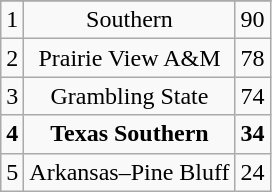<table class="wikitable" style="display: inline-table;">
<tr align="center">
</tr>
<tr align="center">
<td>1</td>
<td>Southern</td>
<td>90</td>
</tr>
<tr align="center">
<td>2</td>
<td>Prairie View A&M</td>
<td>78</td>
</tr>
<tr align="center">
<td>3</td>
<td>Grambling State</td>
<td>74</td>
</tr>
<tr align="center">
<td><strong>4</strong></td>
<td><strong>Texas Southern</strong></td>
<td><strong>34</strong></td>
</tr>
<tr align="center">
<td>5</td>
<td>Arkansas–Pine Bluff</td>
<td>24</td>
</tr>
</table>
